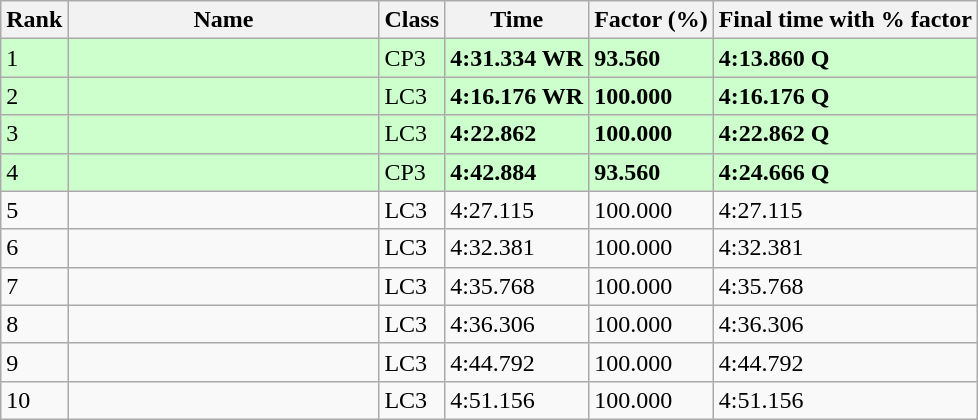<table class="wikitable">
<tr>
<th width=20>Rank</th>
<th width=200>Name</th>
<th>Class</th>
<th>Time</th>
<th>Factor (%)</th>
<th>Final time with % factor</th>
</tr>
<tr bgcolor=#ccffcc>
<td>1</td>
<td align=left></td>
<td>CP3</td>
<td><strong>4:31.334 WR</strong></td>
<td><strong>93.560</strong></td>
<td><strong>4:13.860 Q</strong></td>
</tr>
<tr bgcolor=#ccffcc>
<td>2</td>
<td align=left></td>
<td>LC3</td>
<td><strong>4:16.176 WR</strong></td>
<td><strong>100.000</strong></td>
<td><strong>4:16.176 Q</strong></td>
</tr>
<tr bgcolor=#ccffcc>
<td>3</td>
<td align=left></td>
<td>LC3</td>
<td><strong>4:22.862</strong></td>
<td><strong>100.000</strong></td>
<td><strong>4:22.862 Q</strong></td>
</tr>
<tr bgcolor=#ccffcc>
<td>4</td>
<td align=left></td>
<td>CP3</td>
<td><strong>4:42.884</strong></td>
<td><strong>93.560</strong></td>
<td><strong>4:24.666 Q</strong></td>
</tr>
<tr>
<td>5</td>
<td align=left></td>
<td>LC3</td>
<td>4:27.115</td>
<td>100.000</td>
<td>4:27.115</td>
</tr>
<tr>
<td>6</td>
<td align=left></td>
<td>LC3</td>
<td>4:32.381</td>
<td>100.000</td>
<td>4:32.381</td>
</tr>
<tr>
<td>7</td>
<td align=left></td>
<td>LC3</td>
<td>4:35.768</td>
<td>100.000</td>
<td>4:35.768</td>
</tr>
<tr>
<td>8</td>
<td align=left></td>
<td>LC3</td>
<td>4:36.306</td>
<td>100.000</td>
<td>4:36.306</td>
</tr>
<tr>
<td>9</td>
<td align=left></td>
<td>LC3</td>
<td>4:44.792</td>
<td>100.000</td>
<td>4:44.792</td>
</tr>
<tr>
<td>10</td>
<td align=left></td>
<td>LC3</td>
<td>4:51.156</td>
<td>100.000</td>
<td>4:51.156</td>
</tr>
</table>
